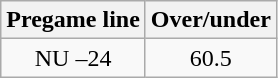<table class="wikitable">
<tr align="center">
<th style=>Pregame line</th>
<th style=>Over/under</th>
</tr>
<tr align="center">
<td>NU –24</td>
<td>60.5</td>
</tr>
</table>
